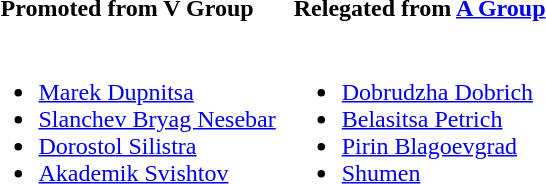<table>
<tr>
<th>  <strong>Promoted from V Group</strong>  </th>
<th>  <strong>Relegated from <a href='#'>A Group</a></strong>  </th>
</tr>
<tr style = "vertical-align: top;">
<td><br><ul><li><a href='#'>Marek Dupnitsa</a></li><li><a href='#'>Slanchev Bryag Nesebar</a></li><li><a href='#'>Dorostol Silistra</a></li><li><a href='#'>Akademik Svishtov</a></li></ul></td>
<td><br><ul><li><a href='#'>Dobrudzha Dobrich</a></li><li><a href='#'>Belasitsa Petrich</a></li><li><a href='#'>Pirin Blagoevgrad</a></li><li><a href='#'>Shumen</a></li></ul></td>
</tr>
</table>
